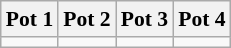<table class="wikitable centre" style="text-align:left; font-size:90%;">
<tr>
<th width="25%">Pot 1</th>
<th width="25%">Pot 2</th>
<th width="25%">Pot 3</th>
<th width="25%">Pot 4</th>
</tr>
<tr>
<td></td>
<td></td>
<td></td>
<td></td>
</tr>
</table>
